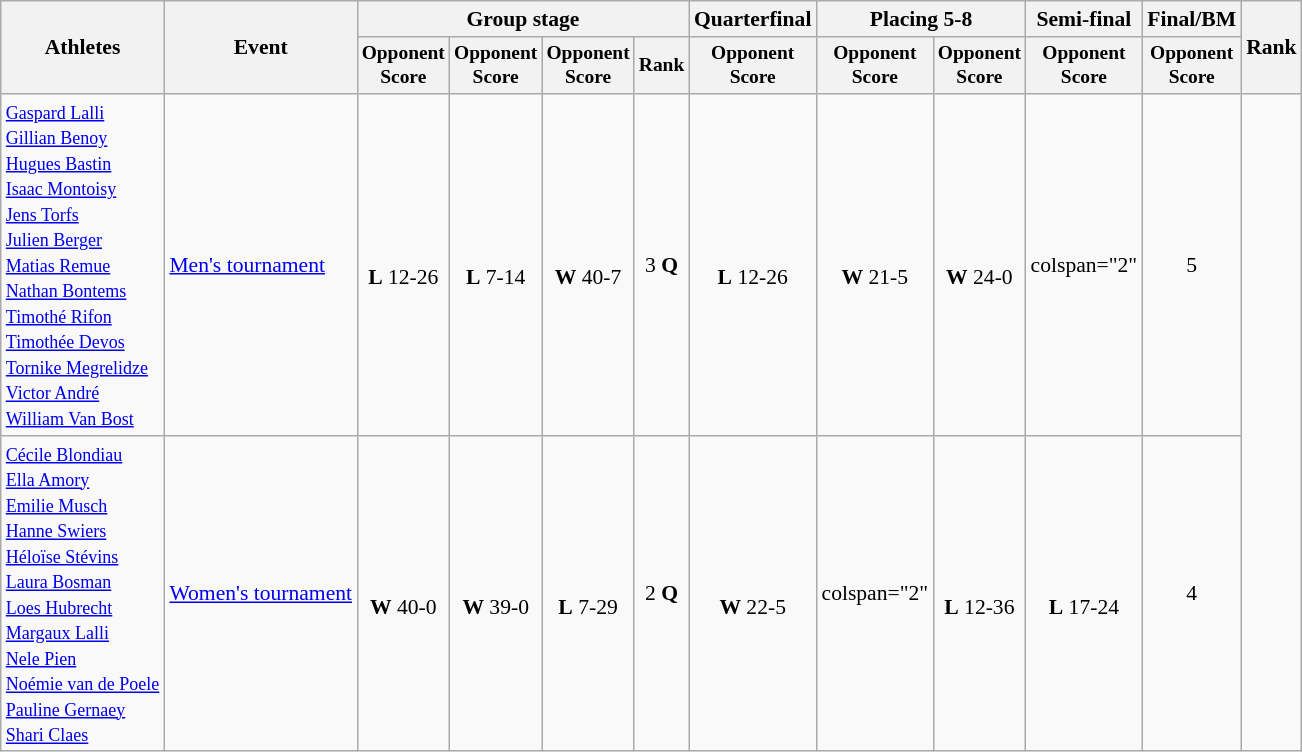<table class="wikitable sortable" style="text-align:center; font-size:90%">
<tr>
<th rowspan="2">Athletes</th>
<th rowspan="2">Event</th>
<th colspan="4">Group stage</th>
<th>Quarterfinal</th>
<th colspan="2">Placing 5-8</th>
<th>Semi-final</th>
<th>Final/BM</th>
<th rowspan="2">Rank</th>
</tr>
<tr style="font-size:90%">
<th>Opponent<br>Score</th>
<th>Opponent<br>Score</th>
<th>Opponent<br>Score</th>
<th>Rank</th>
<th>Opponent<br>Score</th>
<th>Opponent<br>Score</th>
<th>Opponent<br>Score</th>
<th>Opponent<br>Score</th>
<th>Opponent<br>Score</th>
</tr>
<tr>
<td align="left"><small><a href='#'>Gaspard Lalli</a><br><a href='#'>Gillian Benoy</a><br><a href='#'>Hugues Bastin</a> <br><a href='#'>Isaac Montoisy</a><br><a href='#'>Jens Torfs</a><br><a href='#'>Julien Berger</a><br><a href='#'>Matias Remue</a><br></small><small><a href='#'>Nathan Bontems</a><br><a href='#'>Timothé Rifon</a><br><a href='#'>Timothée Devos</a><br><a href='#'>Tornike Megrelidze</a><br><a href='#'>Victor André</a><br><a href='#'>William Van Bost</a><br></small></td>
<td align="left"><a href='#'>Men's tournament</a></td>
<td><br><strong>L</strong> 12-26</td>
<td><br><strong>L</strong> 7-14</td>
<td><br><strong>W</strong> 40-7</td>
<td>3 <strong>Q</strong></td>
<td><br><strong>L</strong> 12-26</td>
<td><br><strong>W</strong> 21-5</td>
<td><br><strong>W</strong> 24-0</td>
<td>colspan="2" </td>
<td>5</td>
</tr>
<tr>
<td align="left"><small><a href='#'>Cécile Blondiau</a><br><a href='#'>Ella Amory</a><br><a href='#'>Emilie Musch</a><br><a href='#'>Hanne Swiers</a><br><a href='#'>Héloïse Stévins</a><br><a href='#'>Laura Bosman</a><br><a href='#'>Loes Hubrecht</a><br></small><small><a href='#'>Margaux Lalli</a><br><a href='#'>Nele Pien</a><br><a href='#'>Noémie van de Poele</a><br><a href='#'>Pauline Gernaey</a><br><a href='#'>Shari Claes</a><br></small></td>
<td align="left"><a href='#'>Women's tournament</a></td>
<td><br><strong>W</strong> 40-0</td>
<td><br><strong>W</strong> 39-0</td>
<td><br><strong>L</strong> 7-29</td>
<td>2 <strong>Q</strong></td>
<td><br><strong>W</strong> 22-5</td>
<td>colspan="2" </td>
<td><br><strong>L</strong> 12-36</td>
<td><br><strong>L</strong> 17-24</td>
<td>4</td>
</tr>
</table>
